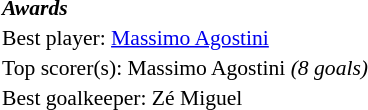<table width=100% cellspacing=1 style="font-size: 90%;">
<tr>
<td><strong><em>Awards</em></strong></td>
</tr>
<tr>
<td>Best player:  <a href='#'>Massimo Agostini</a></td>
</tr>
<tr>
<td colspan=4>Top scorer(s):  Massimo Agostini <em>(8 goals)</em></td>
</tr>
<tr>
<td>Best goalkeeper:  Zé Miguel</td>
</tr>
</table>
